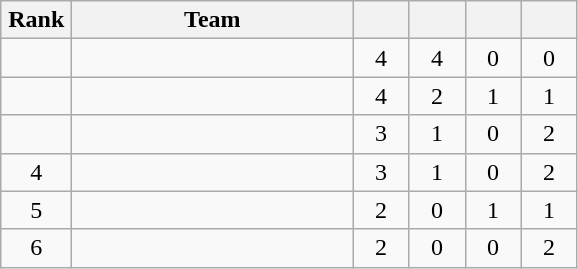<table class="wikitable" style="text-align: center;">
<tr>
<th width=40>Rank</th>
<th width=180>Team</th>
<th width=30></th>
<th width=30></th>
<th width=30></th>
<th width=30></th>
</tr>
<tr>
<td></td>
<td align=left></td>
<td>4</td>
<td>4</td>
<td>0</td>
<td>0</td>
</tr>
<tr>
<td></td>
<td align=left></td>
<td>4</td>
<td>2</td>
<td>1</td>
<td>1</td>
</tr>
<tr>
<td></td>
<td align=left></td>
<td>3</td>
<td>1</td>
<td>0</td>
<td>2</td>
</tr>
<tr>
<td>4</td>
<td align=left></td>
<td>3</td>
<td>1</td>
<td>0</td>
<td>2</td>
</tr>
<tr>
<td>5</td>
<td align=left></td>
<td>2</td>
<td>0</td>
<td>1</td>
<td>1</td>
</tr>
<tr>
<td>6</td>
<td align=left></td>
<td>2</td>
<td>0</td>
<td>0</td>
<td>2</td>
</tr>
</table>
